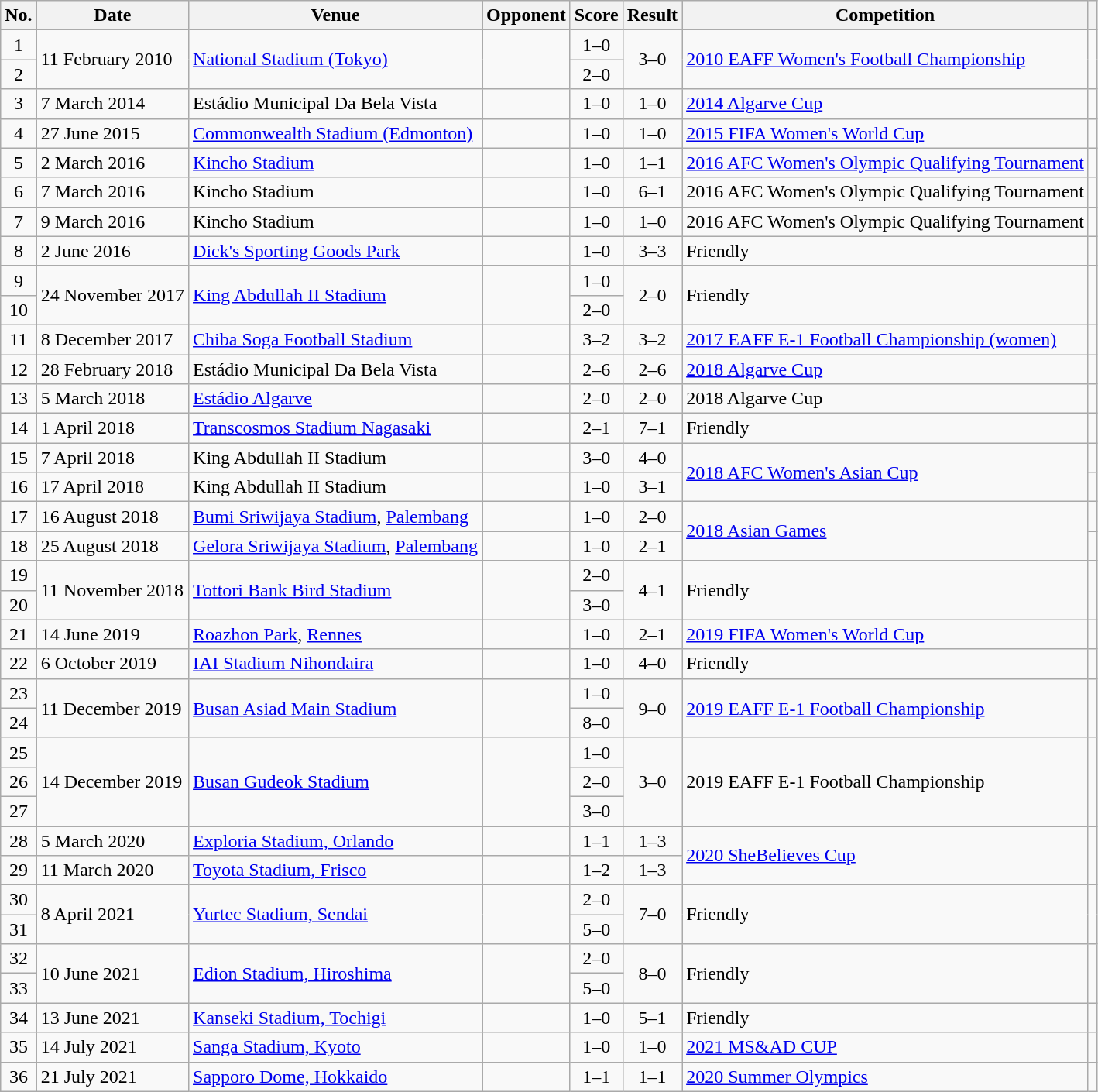<table class="wikitable sortable">
<tr>
<th scope="col">No.</th>
<th scope="col">Date</th>
<th scope="col">Venue</th>
<th scope="col">Opponent</th>
<th scope="col">Score</th>
<th scope="col">Result</th>
<th scope="col">Competition</th>
<th scope="col" class="unsortable"></th>
</tr>
<tr>
<td align="center">1</td>
<td rowspan="2">11 February 2010</td>
<td rowspan="2"><a href='#'>National Stadium (Tokyo)</a></td>
<td rowspan="2"></td>
<td align="center">1–0</td>
<td rowspan="2" style="text-align:center">3–0</td>
<td rowspan="2"><a href='#'>2010 EAFF Women's Football Championship</a></td>
<td rowspan="2"></td>
</tr>
<tr>
<td align="center">2</td>
<td align="center">2–0</td>
</tr>
<tr>
<td align="center">3</td>
<td>7 March 2014</td>
<td>Estádio Municipal Da Bela Vista</td>
<td></td>
<td align="center">1–0</td>
<td align="center">1–0</td>
<td><a href='#'>2014 Algarve Cup</a></td>
<td></td>
</tr>
<tr>
<td align="center">4</td>
<td>27 June 2015</td>
<td><a href='#'>Commonwealth Stadium (Edmonton)</a></td>
<td></td>
<td align="center">1–0</td>
<td align="center">1–0</td>
<td><a href='#'>2015 FIFA Women's World Cup</a></td>
<td></td>
</tr>
<tr>
<td align="center">5</td>
<td>2 March 2016</td>
<td><a href='#'>Kincho Stadium</a></td>
<td></td>
<td align="center">1–0</td>
<td align="center">1–1</td>
<td><a href='#'>2016 AFC Women's Olympic Qualifying Tournament</a></td>
<td></td>
</tr>
<tr>
<td align="center">6</td>
<td>7 March 2016</td>
<td>Kincho Stadium</td>
<td></td>
<td align="center">1–0</td>
<td align="center">6–1</td>
<td>2016 AFC Women's Olympic Qualifying Tournament</td>
<td></td>
</tr>
<tr>
<td align="center">7</td>
<td>9 March 2016</td>
<td>Kincho Stadium</td>
<td></td>
<td align="center">1–0</td>
<td align="center">1–0</td>
<td>2016 AFC Women's Olympic Qualifying Tournament</td>
<td></td>
</tr>
<tr>
<td align="center">8</td>
<td>2 June 2016</td>
<td><a href='#'>Dick's Sporting Goods Park</a></td>
<td></td>
<td align="center">1–0</td>
<td align="center">3–3</td>
<td>Friendly</td>
<td></td>
</tr>
<tr>
<td align="center">9</td>
<td rowspan="2">24 November 2017</td>
<td rowspan="2"><a href='#'>King Abdullah II Stadium</a></td>
<td rowspan="2"></td>
<td align="center">1–0</td>
<td rowspan="2" style="text-align:center">2–0</td>
<td rowspan="2">Friendly</td>
<td rowspan="2"></td>
</tr>
<tr>
<td align="center">10</td>
<td align="center">2–0</td>
</tr>
<tr>
<td align="center">11</td>
<td>8 December 2017</td>
<td><a href='#'>Chiba Soga Football Stadium</a></td>
<td></td>
<td align="center">3–2</td>
<td align="center">3–2</td>
<td><a href='#'>2017 EAFF E-1 Football Championship (women)</a></td>
<td></td>
</tr>
<tr>
<td align="center">12</td>
<td>28 February 2018</td>
<td>Estádio Municipal Da Bela Vista</td>
<td></td>
<td align="center">2–6</td>
<td align="center">2–6</td>
<td><a href='#'>2018 Algarve Cup</a></td>
<td></td>
</tr>
<tr>
<td align="center">13</td>
<td>5 March 2018</td>
<td><a href='#'>Estádio Algarve</a></td>
<td></td>
<td align="center">2–0</td>
<td align="center">2–0</td>
<td>2018 Algarve Cup</td>
<td></td>
</tr>
<tr>
<td align="center">14</td>
<td>1 April 2018</td>
<td><a href='#'>Transcosmos Stadium Nagasaki</a></td>
<td></td>
<td align="center">2–1</td>
<td align="center">7–1</td>
<td>Friendly</td>
<td></td>
</tr>
<tr>
<td align="center">15</td>
<td>7 April 2018</td>
<td>King Abdullah II Stadium</td>
<td></td>
<td align="center">3–0</td>
<td align="center">4–0</td>
<td rowspan="2"><a href='#'>2018 AFC Women's Asian Cup</a></td>
<td></td>
</tr>
<tr>
<td align="center">16</td>
<td>17 April 2018</td>
<td>King Abdullah II Stadium</td>
<td></td>
<td align="center">1–0</td>
<td align="center">3–1</td>
<td></td>
</tr>
<tr>
<td align="center">17</td>
<td>16 August 2018</td>
<td><a href='#'>Bumi Sriwijaya Stadium</a>, <a href='#'>Palembang</a></td>
<td></td>
<td align="center">1–0</td>
<td align="center">2–0</td>
<td rowspan="2"><a href='#'>2018 Asian Games</a></td>
<td></td>
</tr>
<tr>
<td align="center">18</td>
<td>25 August 2018</td>
<td><a href='#'>Gelora Sriwijaya Stadium</a>, <a href='#'>Palembang</a></td>
<td></td>
<td align="center">1–0</td>
<td align="center">2–1</td>
<td></td>
</tr>
<tr>
<td align="center">19</td>
<td rowspan="2">11 November 2018</td>
<td rowspan="2"><a href='#'>Tottori Bank Bird Stadium</a></td>
<td rowspan="2"></td>
<td align="center">2–0</td>
<td rowspan="2" style="text-align:center">4–1</td>
<td rowspan="2">Friendly</td>
<td rowspan="2"></td>
</tr>
<tr>
<td align="center">20</td>
<td align="center">3–0</td>
</tr>
<tr>
<td align="center">21</td>
<td>14 June 2019</td>
<td><a href='#'>Roazhon Park</a>, <a href='#'>Rennes</a></td>
<td></td>
<td align="center">1–0</td>
<td align="center">2–1</td>
<td><a href='#'>2019 FIFA Women's World Cup</a></td>
<td></td>
</tr>
<tr>
<td align="center">22</td>
<td>6 October 2019</td>
<td><a href='#'>IAI Stadium Nihondaira</a></td>
<td></td>
<td align="center">1–0</td>
<td align="center">4–0</td>
<td>Friendly</td>
<td></td>
</tr>
<tr>
<td align="center">23</td>
<td rowspan="2">11 December 2019</td>
<td rowspan="2"><a href='#'>Busan Asiad Main Stadium</a></td>
<td rowspan="2"></td>
<td align="center">1–0</td>
<td rowspan="2" style="text-align:center">9–0</td>
<td rowspan="2"><a href='#'>2019 EAFF E-1 Football Championship</a></td>
<td rowspan="2"></td>
</tr>
<tr>
<td align="center">24</td>
<td align="center">8–0</td>
</tr>
<tr>
<td align="center">25</td>
<td rowspan="3">14 December 2019</td>
<td rowspan="3"><a href='#'>Busan Gudeok Stadium</a></td>
<td rowspan="3"></td>
<td align="center">1–0</td>
<td rowspan="3" style="text-align:center">3–0</td>
<td rowspan="3">2019 EAFF E-1 Football Championship</td>
<td rowspan="3"></td>
</tr>
<tr>
<td align="center">26</td>
<td align="center">2–0</td>
</tr>
<tr>
<td align="center">27</td>
<td align="center">3–0</td>
</tr>
<tr>
<td align="center">28</td>
<td>5 March 2020</td>
<td><a href='#'>Exploria Stadium, Orlando</a></td>
<td></td>
<td align="center">1–1</td>
<td align="center">1–3</td>
<td rowspan="2"><a href='#'>2020 SheBelieves Cup</a></td>
<td rowspan="2"></td>
</tr>
<tr>
<td align="center">29</td>
<td>11 March 2020</td>
<td><a href='#'>Toyota Stadium, Frisco</a></td>
<td></td>
<td align="center">1–2</td>
<td align="center">1–3</td>
</tr>
<tr>
<td style="text-align:center">30</td>
<td rowspan="2">8 April 2021</td>
<td rowspan="2"><a href='#'>Yurtec Stadium, Sendai</a></td>
<td rowspan="2"></td>
<td align="center">2–0</td>
<td rowspan="2" style="text-align:center">7–0</td>
<td rowspan="2">Friendly</td>
<td rowspan="2"></td>
</tr>
<tr>
<td align="center">31</td>
<td align="center">5–0</td>
</tr>
<tr>
<td align="center">32</td>
<td rowspan="2">10 June 2021</td>
<td rowspan="2"><a href='#'>Edion Stadium, Hiroshima</a></td>
<td rowspan="2"></td>
<td align="center">2–0</td>
<td rowspan="2" style="text-align:center">8–0</td>
<td rowspan="2">Friendly</td>
<td rowspan="2"></td>
</tr>
<tr>
<td align="center">33</td>
<td align="center">5–0</td>
</tr>
<tr>
<td align="center">34</td>
<td>13 June 2021</td>
<td><a href='#'>Kanseki Stadium, Tochigi</a></td>
<td></td>
<td align="center">1–0</td>
<td align="center">5–1</td>
<td>Friendly</td>
<td></td>
</tr>
<tr>
<td align="center">35</td>
<td>14 July 2021</td>
<td><a href='#'>Sanga Stadium, Kyoto</a></td>
<td></td>
<td align="center">1–0</td>
<td align="center">1–0</td>
<td><a href='#'>2021 MS&AD CUP</a></td>
<td></td>
</tr>
<tr>
<td align="center">36</td>
<td>21 July 2021</td>
<td><a href='#'>Sapporo Dome, Hokkaido</a></td>
<td></td>
<td align="center">1–1</td>
<td align="center">1–1</td>
<td><a href='#'>2020 Summer Olympics</a></td>
<td></td>
</tr>
</table>
